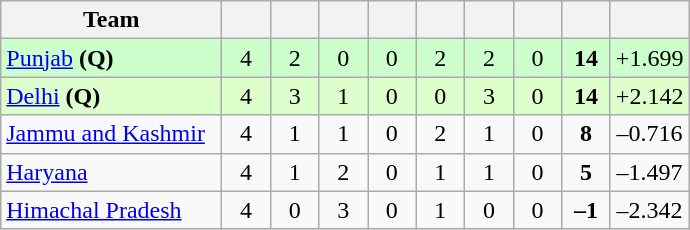<table class="wikitable" style="text-align:center">
<tr>
<th style="width:140px;">Team</th>
<th style="width:25px;"></th>
<th style="width:25px;"></th>
<th style="width:25px;"></th>
<th style="width:25px;"></th>
<th style="width:25px;"></th>
<th style="width:25px;"></th>
<th style="width:25px;"></th>
<th style="width:25px;"></th>
<th style="width:40px;"></th>
</tr>
<tr style="background:#cfc;">
<td style="text-align:left"><a href='#'>Punjab</a> <strong>(Q)</strong></td>
<td>4</td>
<td>2</td>
<td>0</td>
<td>0</td>
<td>2</td>
<td>2</td>
<td>0</td>
<td><strong>14</strong></td>
<td>+1.699</td>
</tr>
<tr style="background:#dfc;">
<td style="text-align:left"><a href='#'>Delhi</a> <strong>(Q)</strong></td>
<td>4</td>
<td>3</td>
<td>1</td>
<td>0</td>
<td>0</td>
<td>3</td>
<td>0</td>
<td><strong>14</strong></td>
<td>+2.142</td>
</tr>
<tr>
<td style="text-align:left"><a href='#'>Jammu and Kashmir</a></td>
<td>4</td>
<td>1</td>
<td>1</td>
<td>0</td>
<td>2</td>
<td>1</td>
<td>0</td>
<td><strong>8</strong></td>
<td>–0.716</td>
</tr>
<tr>
<td style="text-align:left"><a href='#'>Haryana</a></td>
<td>4</td>
<td>1</td>
<td>2</td>
<td>0</td>
<td>1</td>
<td>1</td>
<td>0</td>
<td><strong>5</strong></td>
<td>–1.497</td>
</tr>
<tr>
<td style="text-align:left"><a href='#'>Himachal Pradesh</a></td>
<td>4</td>
<td>0</td>
<td>3</td>
<td>0</td>
<td>1</td>
<td>0</td>
<td>0</td>
<td><strong>–1</strong></td>
<td>–2.342</td>
</tr>
</table>
